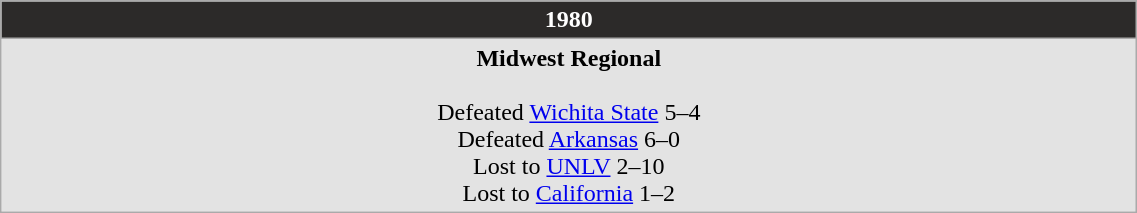<table Class="wikitable" width="60%">
<tr>
<th style="background:#2C2A29; color:white;">1980</th>
</tr>
<tr style="background: #e3e3e3;">
<td align="center"><strong>Midwest Regional</strong><br><br>Defeated <a href='#'>Wichita State</a> 5–4<br>
Defeated <a href='#'>Arkansas</a> 6–0<br>
Lost to <a href='#'>UNLV</a> 2–10<br>
Lost to <a href='#'>California</a> 1–2</td>
</tr>
</table>
